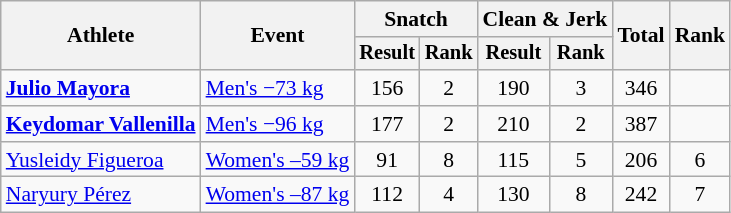<table class="wikitable" style="font-size:90%">
<tr>
<th rowspan="2">Athlete</th>
<th rowspan="2">Event</th>
<th colspan="2">Snatch</th>
<th colspan="2">Clean & Jerk</th>
<th rowspan="2">Total</th>
<th rowspan="2">Rank</th>
</tr>
<tr style="font-size:95%">
<th>Result</th>
<th>Rank</th>
<th>Result</th>
<th>Rank</th>
</tr>
<tr align=center>
<td align=left><strong><a href='#'>Julio Mayora</a></strong></td>
<td align=left><a href='#'>Men's −73 kg</a></td>
<td>156</td>
<td>2</td>
<td>190</td>
<td>3</td>
<td>346</td>
<td></td>
</tr>
<tr align=center>
<td align=left><strong><a href='#'>Keydomar Vallenilla</a></strong></td>
<td align=left><a href='#'>Men's −96 kg</a></td>
<td>177</td>
<td>2</td>
<td>210</td>
<td>2</td>
<td>387</td>
<td></td>
</tr>
<tr align=center>
<td align=left><a href='#'>Yusleidy Figueroa</a></td>
<td align=left><a href='#'>Women's –59 kg</a></td>
<td>91</td>
<td>8</td>
<td>115</td>
<td>5</td>
<td>206</td>
<td>6</td>
</tr>
<tr align=center>
<td align=left><a href='#'>Naryury Pérez</a></td>
<td align=left><a href='#'>Women's –87 kg</a></td>
<td>112</td>
<td>4</td>
<td>130</td>
<td>8</td>
<td>242</td>
<td>7</td>
</tr>
</table>
